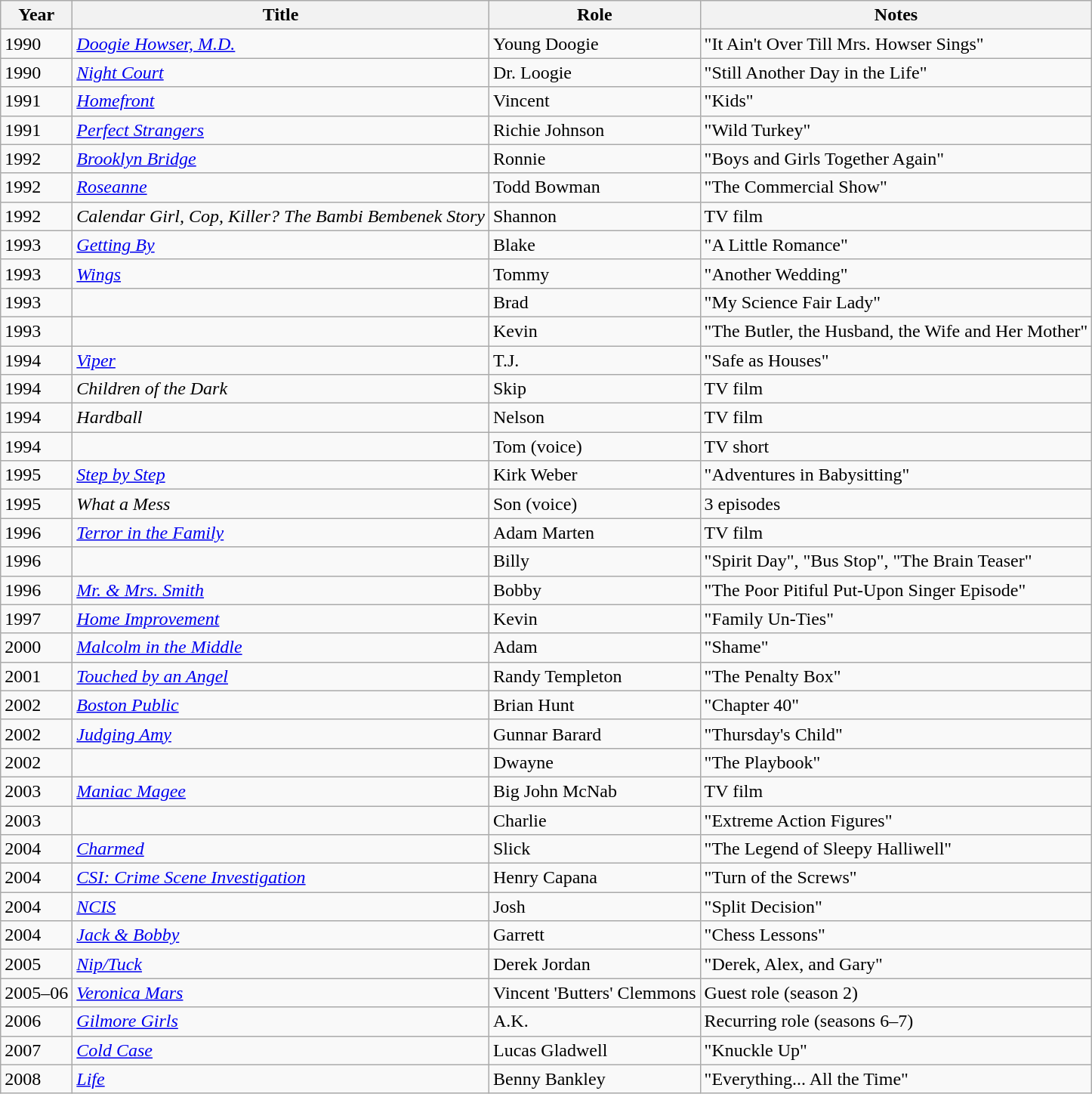<table class="wikitable sortable">
<tr>
<th>Year</th>
<th>Title</th>
<th>Role</th>
<th class="unsortable">Notes</th>
</tr>
<tr>
<td>1990</td>
<td><em><a href='#'>Doogie Howser, M.D.</a></em></td>
<td>Young Doogie</td>
<td>"It Ain't Over Till Mrs. Howser Sings"</td>
</tr>
<tr>
<td>1990</td>
<td><em><a href='#'>Night Court</a></em></td>
<td>Dr. Loogie</td>
<td>"Still Another Day in the Life"</td>
</tr>
<tr>
<td>1991</td>
<td><em><a href='#'>Homefront</a></em></td>
<td>Vincent</td>
<td>"Kids"</td>
</tr>
<tr>
<td>1991</td>
<td><em><a href='#'>Perfect Strangers</a></em></td>
<td>Richie Johnson</td>
<td>"Wild Turkey"</td>
</tr>
<tr>
<td>1992</td>
<td><em><a href='#'>Brooklyn Bridge</a></em></td>
<td>Ronnie</td>
<td>"Boys and Girls Together Again"</td>
</tr>
<tr>
<td>1992</td>
<td><em><a href='#'>Roseanne</a></em></td>
<td>Todd Bowman</td>
<td>"The Commercial Show"</td>
</tr>
<tr>
<td>1992</td>
<td><em>Calendar Girl, Cop, Killer? The Bambi Bembenek Story</em></td>
<td>Shannon</td>
<td>TV film</td>
</tr>
<tr>
<td>1993</td>
<td><em><a href='#'>Getting By</a></em></td>
<td>Blake</td>
<td>"A Little Romance"</td>
</tr>
<tr>
<td>1993</td>
<td><em><a href='#'>Wings</a></em></td>
<td>Tommy</td>
<td>"Another Wedding"</td>
</tr>
<tr>
<td>1993</td>
<td><em></em></td>
<td>Brad</td>
<td>"My Science Fair Lady"</td>
</tr>
<tr>
<td>1993</td>
<td><em></em></td>
<td>Kevin</td>
<td>"The Butler, the Husband, the Wife and Her Mother"</td>
</tr>
<tr>
<td>1994</td>
<td><em><a href='#'>Viper</a></em></td>
<td>T.J.</td>
<td>"Safe as Houses"</td>
</tr>
<tr>
<td>1994</td>
<td><em>Children of the Dark</em></td>
<td>Skip</td>
<td>TV film</td>
</tr>
<tr>
<td>1994</td>
<td><em>Hardball</em></td>
<td>Nelson</td>
<td>TV film</td>
</tr>
<tr>
<td>1994</td>
<td><em></em></td>
<td>Tom (voice)</td>
<td>TV short</td>
</tr>
<tr>
<td>1995</td>
<td><em><a href='#'>Step by Step</a></em></td>
<td>Kirk Weber</td>
<td>"Adventures in Babysitting"</td>
</tr>
<tr>
<td>1995</td>
<td><em>What a Mess</em></td>
<td>Son (voice)</td>
<td>3 episodes</td>
</tr>
<tr>
<td>1996</td>
<td><em><a href='#'>Terror in the Family</a></em></td>
<td>Adam Marten</td>
<td>TV film</td>
</tr>
<tr>
<td>1996</td>
<td><em></em></td>
<td>Billy</td>
<td>"Spirit Day", "Bus Stop", "The Brain Teaser"</td>
</tr>
<tr>
<td>1996</td>
<td><em><a href='#'>Mr. & Mrs. Smith</a></em></td>
<td>Bobby</td>
<td>"The Poor Pitiful Put-Upon Singer Episode"</td>
</tr>
<tr>
<td>1997</td>
<td><em><a href='#'>Home Improvement</a></em></td>
<td>Kevin</td>
<td>"Family Un-Ties"</td>
</tr>
<tr>
<td>2000</td>
<td><em><a href='#'>Malcolm in the Middle</a></em></td>
<td>Adam</td>
<td>"Shame"</td>
</tr>
<tr>
<td>2001</td>
<td><em><a href='#'>Touched by an Angel</a></em></td>
<td>Randy Templeton</td>
<td>"The Penalty Box"</td>
</tr>
<tr>
<td>2002</td>
<td><em><a href='#'>Boston Public</a></em></td>
<td>Brian Hunt</td>
<td>"Chapter 40"</td>
</tr>
<tr>
<td>2002</td>
<td><em><a href='#'>Judging Amy</a></em></td>
<td>Gunnar Barard</td>
<td>"Thursday's Child"</td>
</tr>
<tr>
<td>2002</td>
<td><em></em></td>
<td>Dwayne</td>
<td>"The Playbook"</td>
</tr>
<tr>
<td>2003</td>
<td><em><a href='#'>Maniac Magee</a></em></td>
<td>Big John McNab</td>
<td>TV film</td>
</tr>
<tr>
<td>2003</td>
<td><em></em></td>
<td>Charlie</td>
<td>"Extreme Action Figures"</td>
</tr>
<tr>
<td>2004</td>
<td><em><a href='#'>Charmed</a></em></td>
<td>Slick</td>
<td>"The Legend of Sleepy Halliwell"</td>
</tr>
<tr>
<td>2004</td>
<td><em><a href='#'>CSI: Crime Scene Investigation</a></em></td>
<td>Henry Capana</td>
<td>"Turn of the Screws"</td>
</tr>
<tr>
<td>2004</td>
<td><em><a href='#'>NCIS</a></em></td>
<td>Josh</td>
<td>"Split Decision"</td>
</tr>
<tr>
<td>2004</td>
<td><em><a href='#'>Jack & Bobby</a></em></td>
<td>Garrett</td>
<td>"Chess Lessons"</td>
</tr>
<tr>
<td>2005</td>
<td><em><a href='#'>Nip/Tuck</a></em></td>
<td>Derek Jordan</td>
<td>"Derek, Alex, and Gary"</td>
</tr>
<tr>
<td>2005–06</td>
<td><em><a href='#'>Veronica Mars</a></em></td>
<td>Vincent 'Butters' Clemmons</td>
<td>Guest role (season 2)</td>
</tr>
<tr>
<td>2006</td>
<td><em><a href='#'>Gilmore Girls</a></em></td>
<td>A.K.</td>
<td>Recurring role (seasons 6–7)</td>
</tr>
<tr>
<td>2007</td>
<td><em><a href='#'>Cold Case</a></em></td>
<td>Lucas Gladwell</td>
<td>"Knuckle Up"</td>
</tr>
<tr>
<td>2008</td>
<td><em><a href='#'>Life</a></em></td>
<td>Benny Bankley</td>
<td>"Everything... All the Time"</td>
</tr>
</table>
